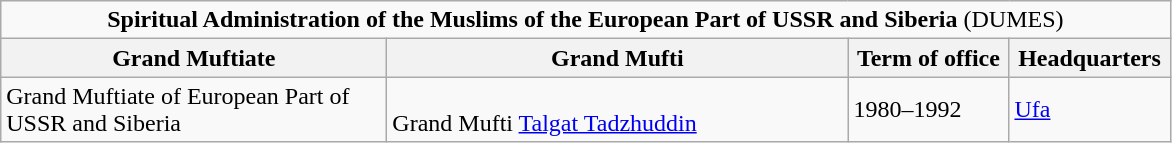<table class=wikitable>
<tr>
<td colspan=4 align=center><strong>Spiritual Administration of the Muslims of the European Part of USSR and Siberia</strong> (DUMES)</td>
</tr>
<tr>
<th scope="row" width="250">Grand Muftiate</th>
<th scope="row" width="300">Grand Mufti</th>
<th scope="row" width="100">Term of office</th>
<th scope="row" width="100">Headquarters</th>
</tr>
<tr>
<td>Grand Muftiate of European Part of USSR and Siberia</td>
<td><br>Grand Mufti <a href='#'>Talgat Tadzhuddin</a></td>
<td>1980–1992</td>
<td><a href='#'>Ufa</a></td>
</tr>
</table>
